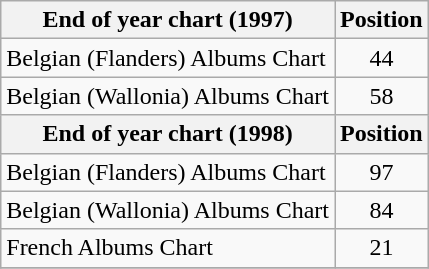<table class="wikitable sortable">
<tr>
<th align="left">End of year chart (1997)</th>
<th align="center">Position</th>
</tr>
<tr>
<td align="left">Belgian (Flanders) Albums Chart</td>
<td align="center">44</td>
</tr>
<tr>
<td align="left">Belgian (Wallonia) Albums Chart</td>
<td align="center">58</td>
</tr>
<tr>
<th align="left">End of year chart (1998)</th>
<th align="center">Position</th>
</tr>
<tr>
<td align="left">Belgian (Flanders) Albums Chart</td>
<td align="center">97</td>
</tr>
<tr>
<td align="left">Belgian (Wallonia) Albums Chart</td>
<td align="center">84</td>
</tr>
<tr>
<td align="left">French Albums Chart</td>
<td align="center">21</td>
</tr>
<tr>
</tr>
</table>
